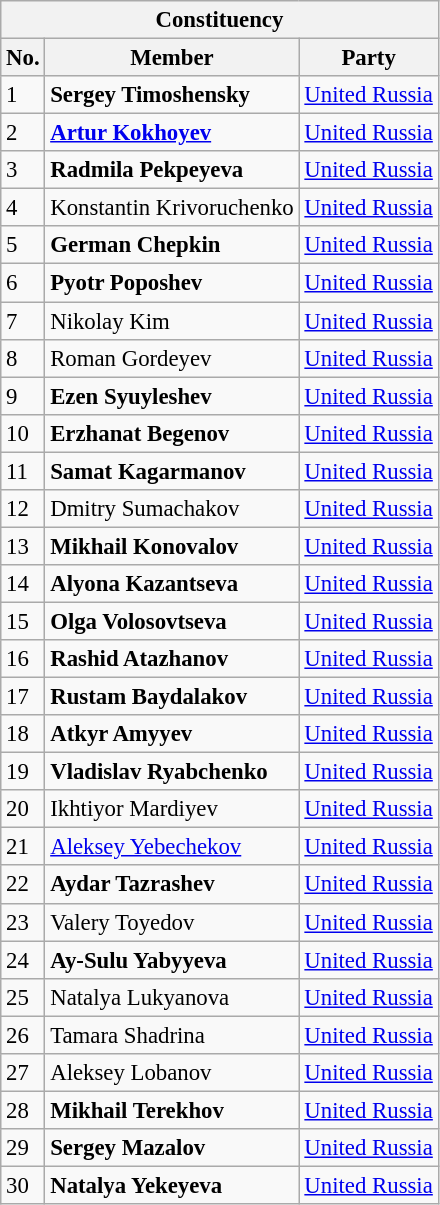<table class="wikitable sortable mw-collapsible mw-collapsed" style="font-size: 95%;">
<tr>
<th colspan=3>Constituency</th>
</tr>
<tr>
<th>No.</th>
<th>Member</th>
<th>Party</th>
</tr>
<tr>
<td>1</td>
<td><strong>Sergey Timoshensky</strong></td>
<td><a href='#'>United Russia</a></td>
</tr>
<tr>
<td>2</td>
<td><strong><a href='#'>Artur Kokhoyev</a></strong></td>
<td><a href='#'>United Russia</a></td>
</tr>
<tr>
<td>3</td>
<td><strong>Radmila Pekpeyeva</strong></td>
<td><a href='#'>United Russia</a></td>
</tr>
<tr>
<td>4</td>
<td>Konstantin Krivoruchenko</td>
<td><a href='#'>United Russia</a></td>
</tr>
<tr>
<td>5</td>
<td><strong>German Chepkin</strong></td>
<td><a href='#'>United Russia</a></td>
</tr>
<tr>
<td>6</td>
<td><strong>Pyotr Poposhev</strong></td>
<td><a href='#'>United Russia</a></td>
</tr>
<tr>
<td>7</td>
<td>Nikolay Kim</td>
<td><a href='#'>United Russia</a></td>
</tr>
<tr>
<td>8</td>
<td>Roman Gordeyev</td>
<td><a href='#'>United Russia</a></td>
</tr>
<tr>
<td>9</td>
<td><strong>Ezen Syuyleshev</strong></td>
<td><a href='#'>United Russia</a></td>
</tr>
<tr>
<td>10</td>
<td><strong>Erzhanat Begenov</strong></td>
<td><a href='#'>United Russia</a></td>
</tr>
<tr>
<td>11</td>
<td><strong>Samat Kagarmanov</strong></td>
<td><a href='#'>United Russia</a></td>
</tr>
<tr>
<td>12</td>
<td>Dmitry Sumachakov</td>
<td><a href='#'>United Russia</a></td>
</tr>
<tr>
<td>13</td>
<td><strong>Mikhail Konovalov</strong></td>
<td><a href='#'>United Russia</a></td>
</tr>
<tr>
<td>14</td>
<td><strong>Alyona Kazantseva</strong></td>
<td><a href='#'>United Russia</a></td>
</tr>
<tr>
<td>15</td>
<td><strong>Olga Volosovtseva</strong></td>
<td><a href='#'>United Russia</a></td>
</tr>
<tr>
<td>16</td>
<td><strong>Rashid Atazhanov</strong></td>
<td><a href='#'>United Russia</a></td>
</tr>
<tr>
<td>17</td>
<td><strong>Rustam Baydalakov</strong></td>
<td><a href='#'>United Russia</a></td>
</tr>
<tr>
<td>18</td>
<td><strong>Atkyr Amyyev</strong></td>
<td><a href='#'>United Russia</a></td>
</tr>
<tr>
<td>19</td>
<td><strong>Vladislav Ryabchenko</strong></td>
<td><a href='#'>United Russia</a></td>
</tr>
<tr>
<td>20</td>
<td>Ikhtiyor Mardiyev</td>
<td><a href='#'>United Russia</a></td>
</tr>
<tr>
<td>21</td>
<td><a href='#'>Aleksey Yebechekov</a></td>
<td><a href='#'>United Russia</a></td>
</tr>
<tr>
<td>22</td>
<td><strong>Aydar Tazrashev</strong></td>
<td><a href='#'>United Russia</a></td>
</tr>
<tr>
<td>23</td>
<td>Valery Toyedov</td>
<td><a href='#'>United Russia</a></td>
</tr>
<tr>
<td>24</td>
<td><strong>Ay-Sulu Yabyyeva</strong></td>
<td><a href='#'>United Russia</a></td>
</tr>
<tr>
<td>25</td>
<td>Natalya Lukyanova</td>
<td><a href='#'>United Russia</a></td>
</tr>
<tr>
<td>26</td>
<td>Tamara Shadrina</td>
<td><a href='#'>United Russia</a></td>
</tr>
<tr>
<td>27</td>
<td>Aleksey Lobanov</td>
<td><a href='#'>United Russia</a></td>
</tr>
<tr>
<td>28</td>
<td><strong>Mikhail Terekhov</strong></td>
<td><a href='#'>United Russia</a></td>
</tr>
<tr>
<td>29</td>
<td><strong>Sergey Mazalov</strong></td>
<td><a href='#'>United Russia</a></td>
</tr>
<tr>
<td>30</td>
<td><strong>Natalya Yekeyeva</strong></td>
<td><a href='#'>United Russia</a></td>
</tr>
</table>
